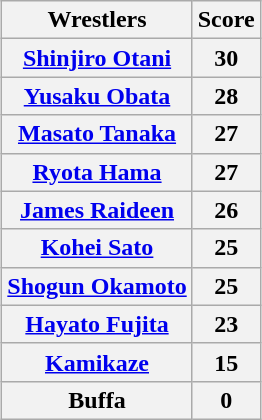<table class="wikitable" style="margin: 1em auto 1em auto">
<tr>
<th>Wrestlers</th>
<th>Score</th>
</tr>
<tr>
<th><a href='#'>Shinjiro Otani</a></th>
<th>30</th>
</tr>
<tr>
<th><a href='#'>Yusaku Obata</a></th>
<th>28</th>
</tr>
<tr>
<th><a href='#'>Masato Tanaka</a></th>
<th>27</th>
</tr>
<tr>
<th><a href='#'>Ryota Hama</a></th>
<th>27</th>
</tr>
<tr>
<th><a href='#'>James Raideen</a></th>
<th>26</th>
</tr>
<tr>
<th><a href='#'>Kohei Sato</a></th>
<th>25</th>
</tr>
<tr>
<th><a href='#'>Shogun Okamoto</a></th>
<th>25</th>
</tr>
<tr>
<th><a href='#'>Hayato Fujita</a></th>
<th>23</th>
</tr>
<tr>
<th><a href='#'>Kamikaze</a></th>
<th>15</th>
</tr>
<tr>
<th>Buffa</th>
<th>0</th>
</tr>
</table>
